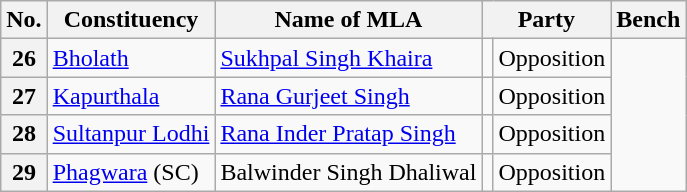<table class="wikitable sortable">
<tr>
<th>No.</th>
<th>Constituency</th>
<th>Name of MLA</th>
<th colspan="2">Party</th>
<th>Bench</th>
</tr>
<tr>
<th>26</th>
<td><a href='#'>Bholath</a></td>
<td><a href='#'>Sukhpal Singh Khaira</a></td>
<td></td>
<td>Opposition</td>
</tr>
<tr>
<th>27</th>
<td><a href='#'>Kapurthala</a></td>
<td><a href='#'>Rana Gurjeet Singh</a></td>
<td></td>
<td>Opposition</td>
</tr>
<tr>
<th>28</th>
<td><a href='#'>Sultanpur Lodhi</a></td>
<td><a href='#'>Rana Inder Pratap Singh</a></td>
<td></td>
<td>Opposition</td>
</tr>
<tr>
<th>29</th>
<td><a href='#'>Phagwara</a> (SC)</td>
<td>Balwinder Singh Dhaliwal</td>
<td></td>
<td>Opposition</td>
</tr>
</table>
